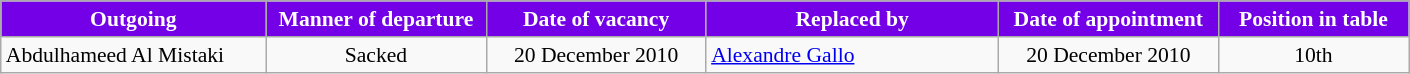<table class="wikitable" style="text-align:center; font-size:90%; ">
<tr>
<th style="background:#7300E6; color:#FFFFFF; width:170px;">Outgoing</th>
<th style="background:#7300E6; color:#FFFFFF; width:140px;">Manner of departure</th>
<th style="background:#7300E6; color:#FFFFFF; width:140px;">Date of vacancy</th>
<th style="background:#7300E6; color:#FFFFFF; width:188px;">Replaced by</th>
<th style="background:#7300E6; color:#FFFFFF; width:140px;">Date of appointment</th>
<th style="background:#7300E6; color:#FFFFFF; width:120px;">Position in table</th>
</tr>
<tr>
<td style="text-align:left;"> Abdulhameed Al Mistaki</td>
<td>Sacked</td>
<td>20 December 2010</td>
<td style="text-align:left;"> <a href='#'>Alexandre Gallo</a></td>
<td>20 December 2010</td>
<td>10th</td>
</tr>
</table>
